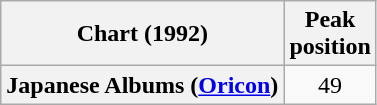<table class="wikitable sortable plainrowheaders" style="text-align:center;">
<tr>
<th align="left">Chart (1992)</th>
<th align="left">Peak<br>position</th>
</tr>
<tr>
<th scope="row">Japanese Albums (<a href='#'>Oricon</a>)</th>
<td>49</td>
</tr>
</table>
